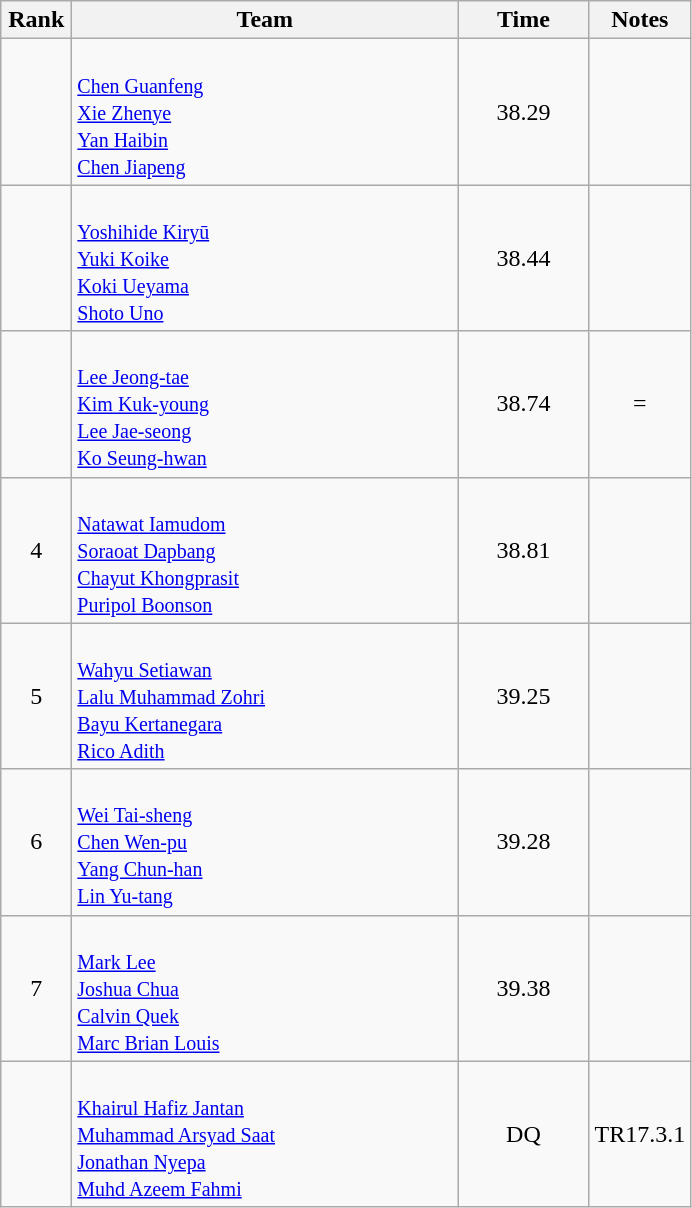<table class="wikitable" style="text-align:center">
<tr>
<th width=40>Rank</th>
<th width=250>Team</th>
<th width=80>Time</th>
<th width=50>Notes</th>
</tr>
<tr>
<td></td>
<td align=left><br><small><a href='#'>Chen Guanfeng</a><br><a href='#'>Xie Zhenye</a><br><a href='#'>Yan Haibin</a><br><a href='#'>Chen Jiapeng</a></small></td>
<td>38.29</td>
<td></td>
</tr>
<tr>
<td></td>
<td align=left><br><small><a href='#'>Yoshihide Kiryū</a><br><a href='#'>Yuki Koike</a><br><a href='#'>Koki Ueyama</a><br><a href='#'>Shoto Uno</a></small></td>
<td>38.44</td>
<td></td>
</tr>
<tr>
<td></td>
<td align=left><br><small><a href='#'>Lee Jeong-tae</a><br><a href='#'>Kim Kuk-young</a><br><a href='#'>Lee Jae-seong</a><br><a href='#'>Ko Seung-hwan</a></small></td>
<td>38.74</td>
<td>=</td>
</tr>
<tr>
<td>4</td>
<td align=left><br><small><a href='#'>Natawat Iamudom</a><br><a href='#'>Soraoat Dapbang</a><br><a href='#'>Chayut Khongprasit</a><br><a href='#'>Puripol Boonson</a></small></td>
<td>38.81</td>
<td></td>
</tr>
<tr>
<td>5</td>
<td align=left><br><small><a href='#'>Wahyu Setiawan</a><br><a href='#'>Lalu Muhammad Zohri</a><br><a href='#'>Bayu Kertanegara</a><br><a href='#'>Rico Adith</a></small></td>
<td>39.25</td>
<td></td>
</tr>
<tr>
<td>6</td>
<td align=left><br><small><a href='#'>Wei Tai-sheng</a><br><a href='#'>Chen Wen-pu</a><br><a href='#'>Yang Chun-han</a><br><a href='#'>Lin Yu-tang</a></small></td>
<td>39.28</td>
<td></td>
</tr>
<tr>
<td>7</td>
<td align=left><br><small><a href='#'>Mark Lee</a><br><a href='#'>Joshua Chua</a><br><a href='#'>Calvin Quek</a><br><a href='#'>Marc Brian Louis</a></small></td>
<td>39.38</td>
<td></td>
</tr>
<tr>
<td></td>
<td align=left><br><small><a href='#'>Khairul Hafiz Jantan</a><br><a href='#'>Muhammad Arsyad Saat</a><br><a href='#'>Jonathan Nyepa</a><br><a href='#'>Muhd Azeem Fahmi</a></small></td>
<td>DQ</td>
<td>TR17.3.1</td>
</tr>
</table>
